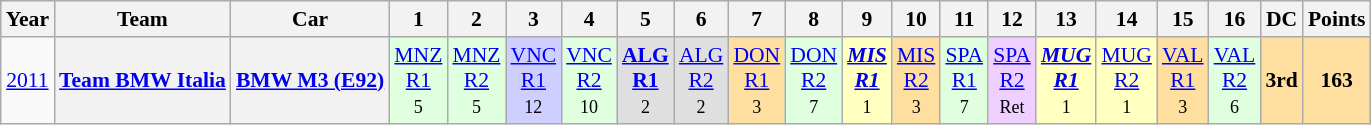<table class="wikitable" style="text-align:center; font-size:90%">
<tr>
<th>Year</th>
<th>Team</th>
<th>Car</th>
<th>1</th>
<th>2</th>
<th>3</th>
<th>4</th>
<th>5</th>
<th>6</th>
<th>7</th>
<th>8</th>
<th>9</th>
<th>10</th>
<th>11</th>
<th>12</th>
<th>13</th>
<th>14</th>
<th>15</th>
<th>16</th>
<th>DC</th>
<th>Points</th>
</tr>
<tr>
<td><a href='#'>2011</a></td>
<th><a href='#'>Team BMW Italia</a></th>
<th><a href='#'>BMW M3 (E92)</a></th>
<td style="background:#DFFFDF;"><a href='#'>MNZ<br>R1</a><br><small>5</small></td>
<td style="background:#DFFFDF;"><a href='#'>MNZ<br>R2</a><br><small>5</small></td>
<td style="background:#CFCFFF;"><a href='#'>VNC<br>R1</a><br><small>12</small></td>
<td style="background:#DFFFDF;"><a href='#'>VNC<br>R2</a><br><small>10</small></td>
<td style="background:#DFDFDF;"><strong><a href='#'>ALG<br>R1</a></strong><br><small>2</small></td>
<td style="background:#DFDFDF;"><a href='#'>ALG<br>R2</a><br><small>2</small></td>
<td style="background:#FFDF9F;"><a href='#'>DON<br>R1</a><br><small>3</small></td>
<td style="background:#DFFFDF;"><a href='#'>DON<br>R2</a><br><small>7</small></td>
<td style="background:#FFFFBF;"><strong><em><a href='#'>MIS<br>R1</a></em></strong><br><small>1</small></td>
<td style="background:#FFDF9F;"><a href='#'>MIS<br>R2</a><br><small>3</small></td>
<td style="background:#DFFFDF;"><a href='#'>SPA<br>R1</a><br><small>7</small></td>
<td style="background:#EFCFFF;"><a href='#'>SPA<br>R2</a><br><small>Ret</small></td>
<td style="background:#FFFFBF;"><strong><em><a href='#'>MUG<br>R1</a></em></strong><br><small>1</small></td>
<td style="background:#FFFFBF;"><a href='#'>MUG<br>R2</a><br><small>1</small></td>
<td style="background:#FFDF9F;"><a href='#'>VAL<br>R1</a><br><small>3</small></td>
<td style="background:#DFFFDF;"><a href='#'>VAL<br>R2</a><br><small>6</small></td>
<td style="background:#FFDF9F;"><strong>3rd</strong></td>
<td style="background:#FFDF9F;"><strong>163</strong></td>
</tr>
</table>
